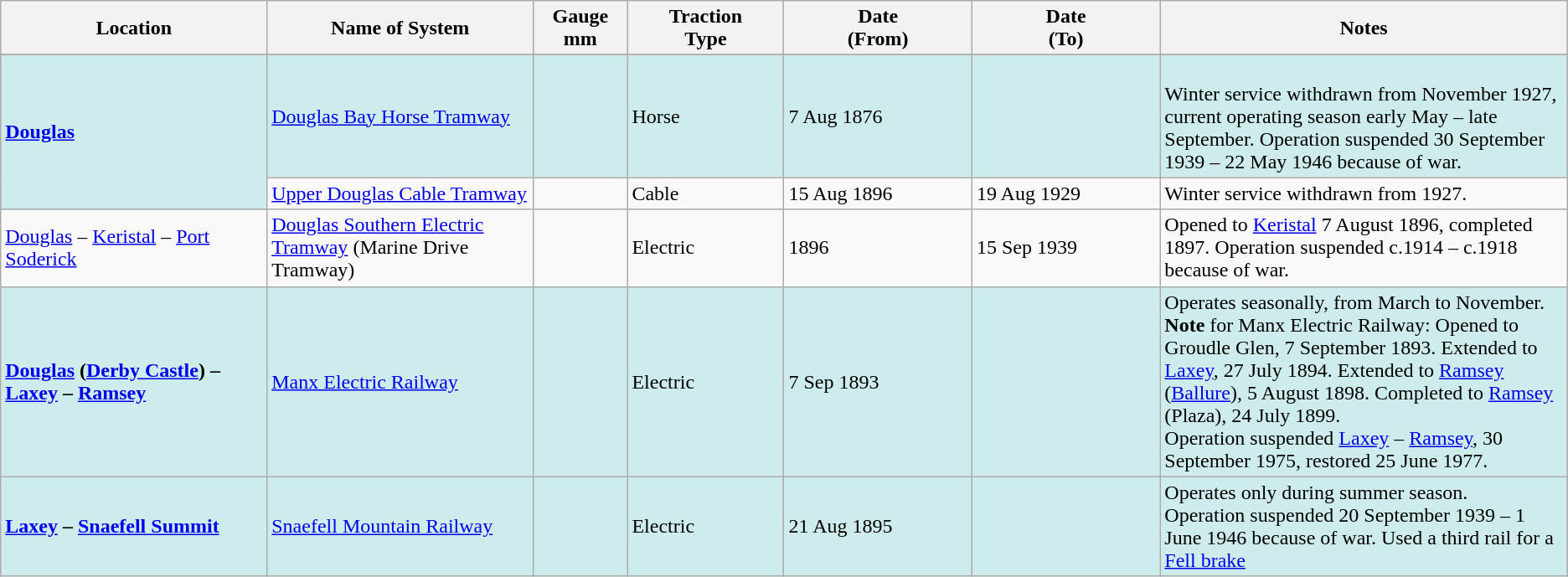<table class="wikitable">
<tr>
<th width=17%>Location</th>
<th width=17%>Name of System</th>
<th width=06%>Gauge <br>mm</th>
<th width=10%>Traction<br>Type</th>
<th width=12%>Date <br>(From)</th>
<th width=12%>Date <br>(To)</th>
<th width=30%>Notes</th>
</tr>
<tr>
</tr>
<tr style="background:#CFECEC">
<td style="background:#CFECEC" rowspan="2"><strong><a href='#'>Douglas</a></strong></td>
<td><a href='#'>Douglas Bay Horse Tramway</a></td>
<td></td>
<td>Horse</td>
<td>7 Aug 1876</td>
<td> </td>
<td> <br>Winter service withdrawn from November 1927, current operating season early May – late September. Operation suspended 30 September 1939 – 22 May 1946 because of war.</td>
</tr>
<tr>
<td><a href='#'>Upper Douglas Cable Tramway</a></td>
<td></td>
<td>Cable</td>
<td>15 Aug 1896</td>
<td>19 Aug 1929</td>
<td> Winter service withdrawn from 1927.</td>
</tr>
<tr>
<td><a href='#'>Douglas</a> – <a href='#'>Keristal</a> – <a href='#'>Port Soderick</a></td>
<td><a href='#'>Douglas Southern Electric Tramway</a> (Marine Drive Tramway)</td>
<td></td>
<td>Electric</td>
<td>1896</td>
<td>15 Sep 1939</td>
<td>Opened to <a href='#'>Keristal</a> 7 August 1896, completed 1897. Operation suspended c.1914 – c.1918 because of war.</td>
</tr>
<tr style="background:#CFECEC">
<td><strong><a href='#'>Douglas</a> (<a href='#'>Derby Castle</a>) – <a href='#'>Laxey</a> – <a href='#'>Ramsey</a></strong></td>
<td><a href='#'>Manx Electric Railway</a></td>
<td></td>
<td>Electric</td>
<td>7 Sep 1893</td>
<td> </td>
<td> Operates seasonally, from March to November.<br><strong>Note</strong> for Manx Electric Railway: Opened to Groudle Glen, 7 September 1893. Extended to <a href='#'>Laxey</a>, 27 July 1894. Extended to <a href='#'>Ramsey</a> (<a href='#'>Ballure</a>), 5 August 1898. Completed to <a href='#'>Ramsey</a> (Plaza), 24 July 1899. <br>Operation suspended <a href='#'>Laxey</a> – <a href='#'>Ramsey</a>, 30 September 1975, restored 25 June 1977.</td>
</tr>
<tr style="background:#CFECEC">
<td><strong><a href='#'>Laxey</a> – <a href='#'>Snaefell Summit</a></strong></td>
<td><a href='#'>Snaefell Mountain Railway</a></td>
<td></td>
<td>Electric</td>
<td>21 Aug 1895</td>
<td> </td>
<td>Operates only during summer season. <br>Operation suspended 20 September 1939 – 1 June 1946 because of war. Used a third rail for a <a href='#'>Fell brake</a></td>
</tr>
</table>
